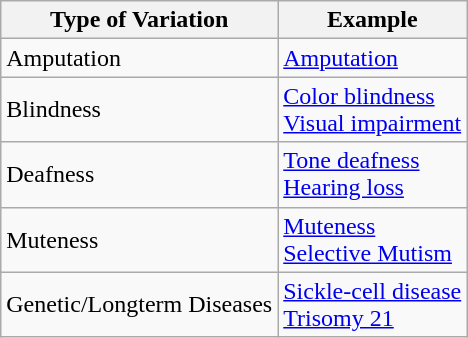<table class="wikitable">
<tr>
<th>Type of Variation</th>
<th>Example</th>
</tr>
<tr>
<td>Amputation</td>
<td><a href='#'>Amputation</a></td>
</tr>
<tr>
<td>Blindness</td>
<td><a href='#'>Color blindness</a><br><a href='#'>Visual impairment</a></td>
</tr>
<tr>
<td>Deafness</td>
<td><a href='#'>Tone deafness</a><br><a href='#'>Hearing loss</a></td>
</tr>
<tr>
<td>Muteness</td>
<td><a href='#'>Muteness</a><br><a href='#'>Selective Mutism</a></td>
</tr>
<tr>
<td>Genetic/Longterm Diseases</td>
<td><a href='#'>Sickle-cell disease</a><br><a href='#'>Trisomy 21</a></td>
</tr>
</table>
